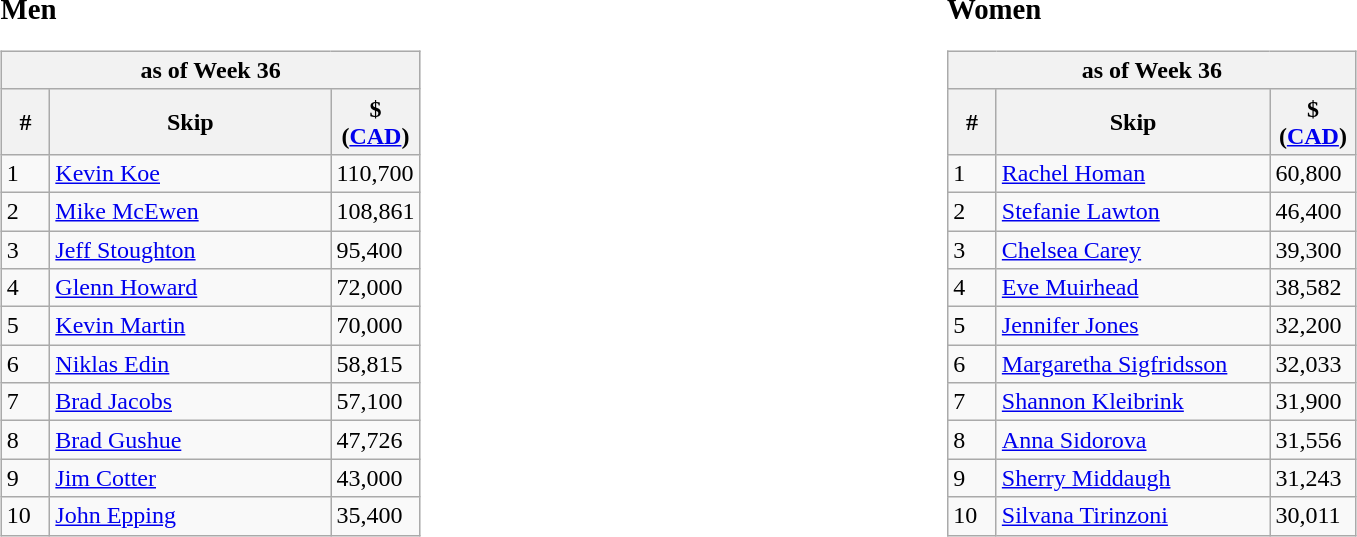<table>
<tr>
<td width=20% valign="top"><br><big><strong>Men</strong></big><table class=wikitable>
<tr>
<th colspan=3>as of Week 36</th>
</tr>
<tr align=center>
<th width=25>#</th>
<th width=180>Skip</th>
<th width=50>$ (<a href='#'>CAD</a>)</th>
</tr>
<tr>
<td>1</td>
<td> <a href='#'>Kevin Koe</a></td>
<td>110,700</td>
</tr>
<tr>
<td>2</td>
<td> <a href='#'>Mike McEwen</a></td>
<td>108,861</td>
</tr>
<tr>
<td>3</td>
<td> <a href='#'>Jeff Stoughton</a></td>
<td>95,400</td>
</tr>
<tr>
<td>4</td>
<td> <a href='#'>Glenn Howard</a></td>
<td>72,000</td>
</tr>
<tr>
<td>5</td>
<td> <a href='#'>Kevin Martin</a></td>
<td>70,000</td>
</tr>
<tr>
<td>6</td>
<td> <a href='#'>Niklas Edin</a></td>
<td>58,815</td>
</tr>
<tr>
<td>7</td>
<td> <a href='#'>Brad Jacobs</a></td>
<td>57,100</td>
</tr>
<tr>
<td>8</td>
<td> <a href='#'>Brad Gushue</a></td>
<td>47,726</td>
</tr>
<tr>
<td>9</td>
<td> <a href='#'>Jim Cotter</a></td>
<td>43,000</td>
</tr>
<tr>
<td>10</td>
<td> <a href='#'>John Epping</a></td>
<td>35,400</td>
</tr>
</table>
</td>
<td width=20% valign="top"><br><big><strong>Women</strong></big><table class=wikitable>
<tr>
<th colspan=3>as of Week 36</th>
</tr>
<tr align=center>
<th width=25>#</th>
<th width=175>Skip</th>
<th width=50>$ (<a href='#'>CAD</a>)</th>
</tr>
<tr>
<td>1</td>
<td> <a href='#'>Rachel Homan</a></td>
<td>60,800</td>
</tr>
<tr>
<td>2</td>
<td> <a href='#'>Stefanie Lawton</a></td>
<td>46,400</td>
</tr>
<tr>
<td>3</td>
<td> <a href='#'>Chelsea Carey</a></td>
<td>39,300</td>
</tr>
<tr>
<td>4</td>
<td> <a href='#'>Eve Muirhead</a></td>
<td>38,582</td>
</tr>
<tr>
<td>5</td>
<td> <a href='#'>Jennifer Jones</a></td>
<td>32,200</td>
</tr>
<tr>
<td>6</td>
<td> <a href='#'>Margaretha Sigfridsson</a></td>
<td>32,033</td>
</tr>
<tr>
<td>7</td>
<td> <a href='#'>Shannon Kleibrink</a></td>
<td>31,900</td>
</tr>
<tr>
<td>8</td>
<td> <a href='#'>Anna Sidorova</a></td>
<td>31,556</td>
</tr>
<tr>
<td>9</td>
<td> <a href='#'>Sherry Middaugh</a></td>
<td>31,243</td>
</tr>
<tr>
<td>10</td>
<td> <a href='#'>Silvana Tirinzoni</a></td>
<td>30,011</td>
</tr>
</table>
</td>
</tr>
</table>
